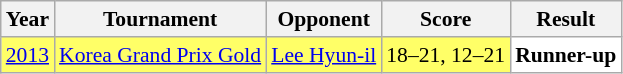<table class="sortable wikitable" style="font-size: 90%;">
<tr>
<th>Year</th>
<th>Tournament</th>
<th>Opponent</th>
<th>Score</th>
<th>Result</th>
</tr>
<tr style="background:#FFFF67">
<td align="center"><a href='#'>2013</a></td>
<td align="left"><a href='#'>Korea Grand Prix Gold</a></td>
<td align="left"> <a href='#'>Lee Hyun-il</a></td>
<td align="left">18–21, 12–21</td>
<td style="text-align:left; background:white"> <strong>Runner-up</strong></td>
</tr>
</table>
